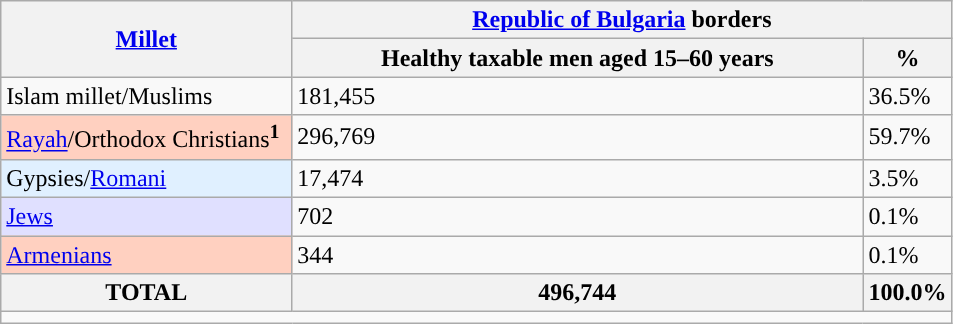<table class="wikitable">
<tr>
<th rowspan="2" style="width:140pt;"><a href='#'>Millet</a></th>
<th colspan="2" style="width:290pt;"><a href='#'>Republic of Bulgaria</a> borders</th>
</tr>
<tr>
<th style="width:280pt;" align="centre">Healthy taxable men aged 15–60 years</th>
<th style="width:10pt;" align="centre">%</th>
</tr>
<tr>
<td style=align="left" style="background:#E0F0FF;">Islam millet/Muslims</td>
<td align="left">181,455</td>
<td>36.5%</td>
</tr>
<tr>
<td style="background:#FFD0C0; align="left"><a href='#'>Rayah</a>/Orthodox Christians<sup><strong>1</strong></sup></td>
<td align="left">296,769</td>
<td>59.7%</td>
</tr>
<tr>
<td style="background:#E0F0FF; align="left">Gypsies/<a href='#'>Romani</a></td>
<td align="left">17,474</td>
<td>3.5%</td>
</tr>
<tr>
<td style="background:#E0E0FF; align="left"><a href='#'>Jews</a></td>
<td align="left">702</td>
<td>0.1%</td>
</tr>
<tr>
<td style="background:#FFD0C0;  align="left"><a href='#'>Armenians</a></td>
<td align="left">344</td>
<td>0.1%</td>
</tr>
<tr>
<th text-align="left"><strong>TOTAL</strong></th>
<th text-align="left"><strong>496,744</strong></th>
<th text-align="left"><strong>100.0%</strong></th>
</tr>
<tr>
<td colspan="11"><div> </div></td>
</tr>
</table>
